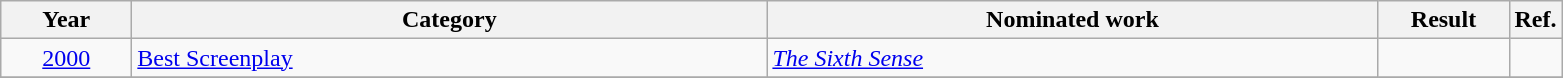<table class=wikitable>
<tr>
<th scope="col" style="width:5em;">Year</th>
<th scope="col" style="width:26em;">Category</th>
<th scope="col" style="width:25em;">Nominated work</th>
<th scope="col" style="width:5em;">Result</th>
<th>Ref.</th>
</tr>
<tr>
<td style="text-align:center;"><a href='#'>2000</a></td>
<td><a href='#'>Best Screenplay</a></td>
<td><em><a href='#'>The Sixth Sense</a></em></td>
<td></td>
<td style="text-align:center;"></td>
</tr>
<tr>
</tr>
</table>
